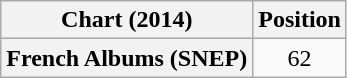<table class="wikitable plainrowheaders" style="text-align:center">
<tr>
<th scope="col">Chart (2014)</th>
<th scope="col">Position</th>
</tr>
<tr>
<th scope="row">French Albums (SNEP)</th>
<td>62</td>
</tr>
</table>
